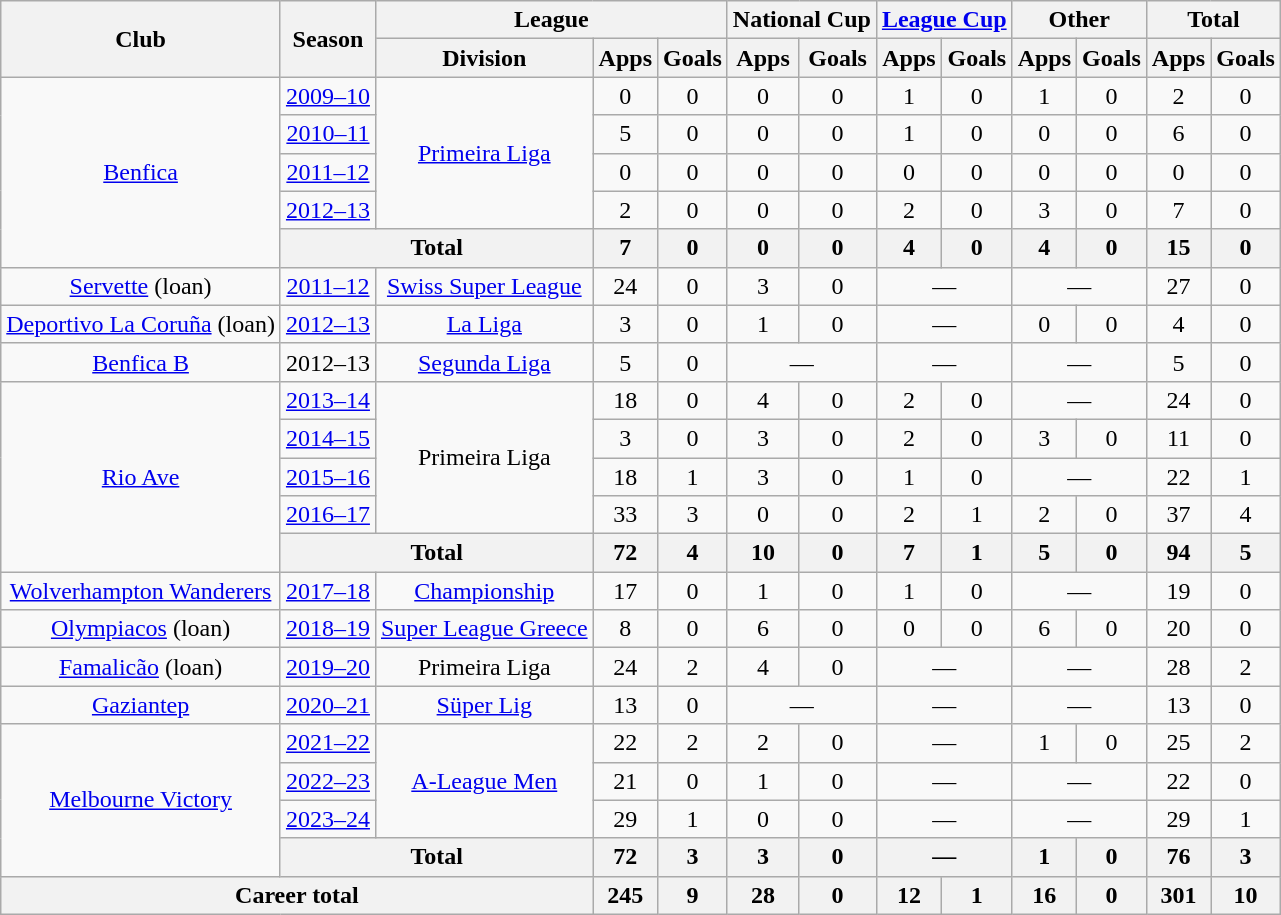<table class="wikitable" style="text-align: center">
<tr>
<th rowspan=2>Club</th>
<th rowspan=2>Season</th>
<th colspan=3>League</th>
<th colspan=2>National Cup</th>
<th colspan=2><a href='#'>League Cup</a></th>
<th colspan=2>Other</th>
<th colspan=2>Total</th>
</tr>
<tr>
<th>Division</th>
<th>Apps</th>
<th>Goals</th>
<th>Apps</th>
<th>Goals</th>
<th>Apps</th>
<th>Goals</th>
<th>Apps</th>
<th>Goals</th>
<th>Apps</th>
<th>Goals</th>
</tr>
<tr>
<td rowspan=5><a href='#'>Benfica</a></td>
<td><a href='#'>2009–10</a></td>
<td rowspan=4><a href='#'>Primeira Liga</a></td>
<td>0</td>
<td>0</td>
<td>0</td>
<td>0</td>
<td>1</td>
<td>0</td>
<td>1</td>
<td>0</td>
<td>2</td>
<td>0</td>
</tr>
<tr>
<td><a href='#'>2010–11</a></td>
<td>5</td>
<td>0</td>
<td>0</td>
<td>0</td>
<td>1</td>
<td>0</td>
<td>0</td>
<td>0</td>
<td>6</td>
<td>0</td>
</tr>
<tr>
<td><a href='#'>2011–12</a></td>
<td>0</td>
<td>0</td>
<td>0</td>
<td>0</td>
<td>0</td>
<td>0</td>
<td>0</td>
<td>0</td>
<td>0</td>
<td>0</td>
</tr>
<tr>
<td><a href='#'>2012–13</a></td>
<td>2</td>
<td>0</td>
<td>0</td>
<td>0</td>
<td>2</td>
<td>0</td>
<td>3</td>
<td>0</td>
<td>7</td>
<td>0</td>
</tr>
<tr>
<th colspan=2>Total</th>
<th>7</th>
<th>0</th>
<th>0</th>
<th>0</th>
<th>4</th>
<th>0</th>
<th>4</th>
<th>0</th>
<th>15</th>
<th>0</th>
</tr>
<tr>
<td><a href='#'>Servette</a> (loan)</td>
<td><a href='#'>2011–12</a></td>
<td><a href='#'>Swiss Super League</a></td>
<td>24</td>
<td>0</td>
<td>3</td>
<td>0</td>
<td colspan=2>—</td>
<td colspan=2>—</td>
<td>27</td>
<td>0</td>
</tr>
<tr>
<td><a href='#'>Deportivo La Coruña</a> (loan)</td>
<td><a href='#'>2012–13</a></td>
<td><a href='#'>La Liga</a></td>
<td>3</td>
<td>0</td>
<td>1</td>
<td>0</td>
<td colspan=2>—</td>
<td>0</td>
<td>0</td>
<td>4</td>
<td>0</td>
</tr>
<tr>
<td><a href='#'>Benfica B</a></td>
<td>2012–13</td>
<td><a href='#'>Segunda Liga</a></td>
<td>5</td>
<td>0</td>
<td colspan=2>—</td>
<td colspan=2>—</td>
<td colspan=2>—</td>
<td>5</td>
<td>0</td>
</tr>
<tr>
<td rowspan=5><a href='#'>Rio Ave</a></td>
<td><a href='#'>2013–14</a></td>
<td rowspan=4>Primeira Liga</td>
<td>18</td>
<td>0</td>
<td>4</td>
<td>0</td>
<td>2</td>
<td>0</td>
<td colspan=2>—</td>
<td>24</td>
<td>0</td>
</tr>
<tr>
<td><a href='#'>2014–15</a></td>
<td>3</td>
<td>0</td>
<td>3</td>
<td>0</td>
<td>2</td>
<td>0</td>
<td>3</td>
<td>0</td>
<td>11</td>
<td>0</td>
</tr>
<tr>
<td><a href='#'>2015–16</a></td>
<td>18</td>
<td>1</td>
<td>3</td>
<td>0</td>
<td>1</td>
<td>0</td>
<td colspan=2>—</td>
<td>22</td>
<td>1</td>
</tr>
<tr>
<td><a href='#'>2016–17</a></td>
<td>33</td>
<td>3</td>
<td>0</td>
<td>0</td>
<td>2</td>
<td>1</td>
<td>2</td>
<td>0</td>
<td>37</td>
<td>4</td>
</tr>
<tr>
<th colspan=2>Total</th>
<th>72</th>
<th>4</th>
<th>10</th>
<th>0</th>
<th>7</th>
<th>1</th>
<th>5</th>
<th>0</th>
<th>94</th>
<th>5</th>
</tr>
<tr>
<td><a href='#'>Wolverhampton Wanderers</a></td>
<td><a href='#'>2017–18</a></td>
<td><a href='#'>Championship</a></td>
<td>17</td>
<td>0</td>
<td>1</td>
<td>0</td>
<td>1</td>
<td>0</td>
<td colspan=2>—</td>
<td>19</td>
<td>0</td>
</tr>
<tr>
<td><a href='#'>Olympiacos</a> (loan)</td>
<td><a href='#'>2018–19</a></td>
<td><a href='#'>Super League Greece</a></td>
<td>8</td>
<td>0</td>
<td>6</td>
<td>0</td>
<td>0</td>
<td>0</td>
<td>6</td>
<td>0</td>
<td>20</td>
<td>0</td>
</tr>
<tr>
<td><a href='#'>Famalicão</a> (loan)</td>
<td><a href='#'>2019–20</a></td>
<td>Primeira Liga</td>
<td>24</td>
<td>2</td>
<td>4</td>
<td>0</td>
<td colspan=2>—</td>
<td colspan=2>—</td>
<td>28</td>
<td>2</td>
</tr>
<tr>
<td><a href='#'>Gaziantep</a></td>
<td><a href='#'>2020–21</a></td>
<td><a href='#'>Süper Lig</a></td>
<td>13</td>
<td>0</td>
<td colspan=2>—</td>
<td colspan=2>—</td>
<td colspan=2>—</td>
<td>13</td>
<td>0</td>
</tr>
<tr>
<td rowspan=4><a href='#'>Melbourne Victory</a></td>
<td><a href='#'>2021–22</a></td>
<td rowspan=3><a href='#'>A-League Men</a></td>
<td>22</td>
<td>2</td>
<td>2</td>
<td>0</td>
<td colspan=2>—</td>
<td>1</td>
<td>0</td>
<td>25</td>
<td>2</td>
</tr>
<tr>
<td><a href='#'>2022–23</a></td>
<td>21</td>
<td>0</td>
<td>1</td>
<td>0</td>
<td colspan=2>—</td>
<td colspan=2>—</td>
<td>22</td>
<td>0</td>
</tr>
<tr>
<td><a href='#'>2023–24</a></td>
<td>29</td>
<td>1</td>
<td>0</td>
<td>0</td>
<td colspan=2>—</td>
<td colspan=2>—</td>
<td>29</td>
<td>1</td>
</tr>
<tr>
<th colspan=2>Total</th>
<th>72</th>
<th>3</th>
<th>3</th>
<th>0</th>
<th colspan=2>—</th>
<th>1</th>
<th>0</th>
<th>76</th>
<th>3</th>
</tr>
<tr>
<th colspan=3>Career total</th>
<th>245</th>
<th>9</th>
<th>28</th>
<th>0</th>
<th>12</th>
<th>1</th>
<th>16</th>
<th>0</th>
<th>301</th>
<th>10</th>
</tr>
</table>
